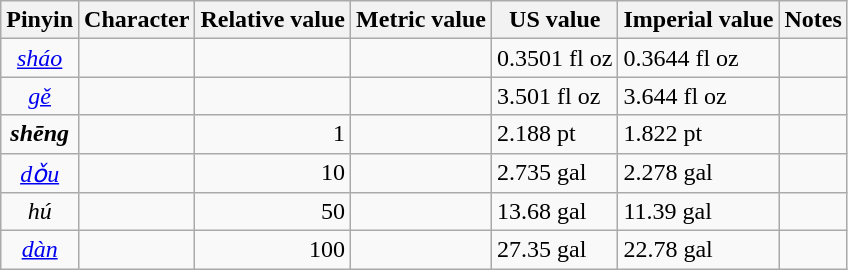<table class="wikitable">
<tr>
<th>Pinyin</th>
<th>Character</th>
<th>Relative value</th>
<th>Metric value</th>
<th>US value</th>
<th>Imperial value</th>
<th>Notes</th>
</tr>
<tr>
<td align=center><a href='#'><em>sháo</em></a></td>
<td align=right></td>
<td align=right></td>
<td align=left></td>
<td align=left>0.3501 fl oz</td>
<td align=left>0.3644 fl oz</td>
<td align=right></td>
</tr>
<tr>
<td align=center><em><a href='#'>gě</a></em></td>
<td align=right></td>
<td align=right></td>
<td align=left></td>
<td align=left>3.501 fl oz</td>
<td align=left>3.644 fl oz</td>
<td align=right></td>
</tr>
<tr>
<td align=center><strong><em>shēng</em></strong></td>
<td align=right></td>
<td align=right>1</td>
<td align=left></td>
<td align=left>2.188 pt</td>
<td align=left>1.822 pt</td>
<td align=right></td>
</tr>
<tr>
<td align=center><em><a href='#'>dǒu</a></em></td>
<td align=right></td>
<td align=right>10</td>
<td align=left></td>
<td align=left>2.735 gal</td>
<td align=left>2.278 gal</td>
<td align=right></td>
</tr>
<tr>
<td align=center><em>hú</em></td>
<td align=right></td>
<td align=right>50</td>
<td align=left></td>
<td align=left>13.68 gal</td>
<td align=left>11.39 gal</td>
<td align=right></td>
</tr>
<tr>
<td align=center><em><a href='#'>dàn</a></em></td>
<td align=right></td>
<td align=right>100</td>
<td align=left></td>
<td align=left>27.35 gal</td>
<td align=left>22.78 gal</td>
<td align=right></td>
</tr>
</table>
